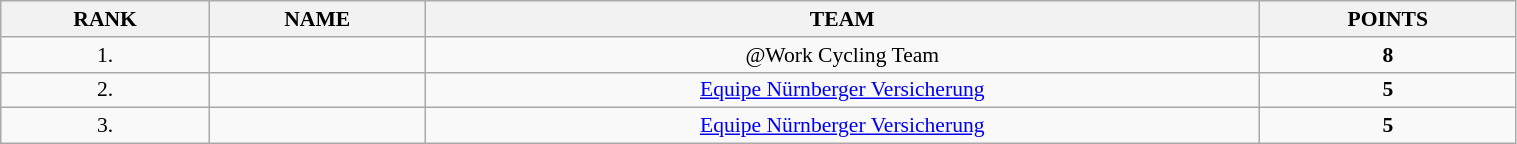<table class=wikitable style="font-size:90%" width="80%">
<tr>
<th>RANK</th>
<th>NAME</th>
<th>TEAM</th>
<th>POINTS</th>
</tr>
<tr>
<td align="center">1.</td>
<td></td>
<td align="center">@Work Cycling Team</td>
<td align="center"><strong>8</strong></td>
</tr>
<tr>
<td align="center">2.</td>
<td></td>
<td align="center"><a href='#'>Equipe Nürnberger Versicherung</a></td>
<td align="center"><strong>5</strong></td>
</tr>
<tr>
<td align="center">3.</td>
<td></td>
<td align="center"><a href='#'>Equipe Nürnberger Versicherung</a></td>
<td align="center"><strong>5</strong></td>
</tr>
</table>
